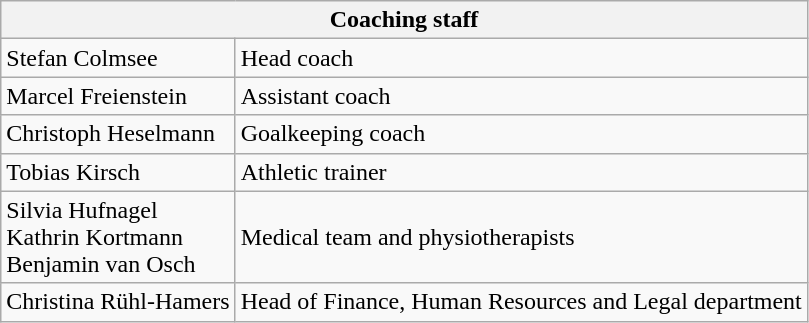<table class="wikitable">
<tr>
<th colspan="2">Coaching staff</th>
</tr>
<tr>
<td> Stefan Colmsee</td>
<td>Head coach</td>
</tr>
<tr>
<td> Marcel Freienstein</td>
<td>Assistant coach</td>
</tr>
<tr>
<td> Christoph Heselmann</td>
<td>Goalkeeping coach</td>
</tr>
<tr>
<td> Tobias Kirsch</td>
<td>Athletic trainer</td>
</tr>
<tr>
<td> Silvia Hufnagel <br>  Kathrin Kortmann <br>  Benjamin van Osch</td>
<td>Medical team and physiotherapists</td>
</tr>
<tr>
<td> Christina Rühl-Hamers</td>
<td>Head of Finance, Human Resources and Legal department</td>
</tr>
</table>
